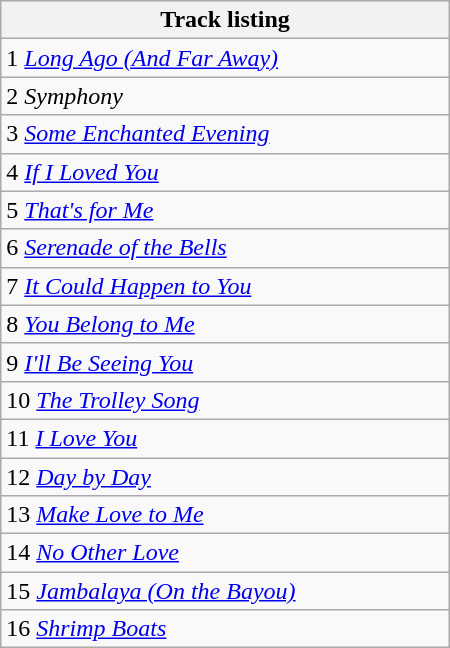<table class="wikitable collapsible collapsed" style="width:300px;">
<tr>
<th>Track listing</th>
</tr>
<tr>
<td>1 <em><a href='#'>Long Ago (And Far Away)</a></em></td>
</tr>
<tr>
<td>2 <em>Symphony</em></td>
</tr>
<tr>
<td>3 <em><a href='#'>Some Enchanted Evening</a></em></td>
</tr>
<tr>
<td>4 <em><a href='#'>If I Loved You</a></em></td>
</tr>
<tr>
<td>5 <em><a href='#'>That's for Me</a></em></td>
</tr>
<tr>
<td>6 <em><a href='#'>Serenade of the Bells</a></em></td>
</tr>
<tr>
<td>7 <em><a href='#'>It Could Happen to You</a></em></td>
</tr>
<tr>
<td>8 <em><a href='#'>You Belong to Me</a></em></td>
</tr>
<tr>
<td>9  <em><a href='#'>I'll Be Seeing You</a></em></td>
</tr>
<tr>
<td>10 <em><a href='#'>The Trolley Song</a></em></td>
</tr>
<tr>
<td>11 <em><a href='#'>I Love You</a></em></td>
</tr>
<tr>
<td>12 <em><a href='#'>Day by Day</a></em></td>
</tr>
<tr>
<td>13 <em><a href='#'>Make Love to Me</a></em></td>
</tr>
<tr>
<td>14 <em><a href='#'>No Other Love</a></em></td>
</tr>
<tr>
<td>15 <em><a href='#'>Jambalaya (On the Bayou)</a></em></td>
</tr>
<tr>
<td>16 <em><a href='#'>Shrimp Boats</a></em></td>
</tr>
</table>
